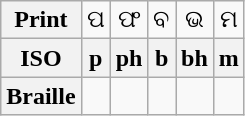<table class="wikitable Unicode" style="text-align:center;">
<tr>
<th>Print</th>
<td>ପ</td>
<td>ଫ</td>
<td>ବ</td>
<td>ଭ</td>
<td>ମ</td>
</tr>
<tr>
<th>ISO</th>
<th>p</th>
<th>ph</th>
<th>b</th>
<th>bh</th>
<th>m</th>
</tr>
<tr>
<th>Braille</th>
<td></td>
<td></td>
<td></td>
<td></td>
<td></td>
</tr>
</table>
